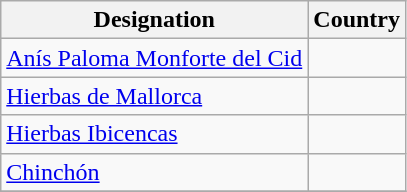<table class="wikitable">
<tr>
<th>Designation</th>
<th>Country</th>
</tr>
<tr>
<td><a href='#'>Anís Paloma Monforte del Cid</a></td>
<td></td>
</tr>
<tr>
<td><a href='#'>Hierbas de Mallorca</a></td>
<td></td>
</tr>
<tr>
<td><a href='#'>Hierbas Ibicencas</a></td>
<td></td>
</tr>
<tr>
<td><a href='#'>Chinchón</a></td>
<td></td>
</tr>
<tr>
</tr>
</table>
